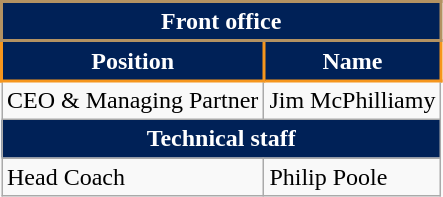<table class="wikitable">
<tr>
<th colspan="2" style="background:#002157; color:#FFFFFF; border:2px solid #B39262;">Front office</th>
</tr>
<tr>
<th style="background:#002157; color:#FFFFFF; border:2px solid #F6961D;">Position</th>
<th style="background:#002157; color:#FFFFFF; border:2px solid #F6961D;">Name</th>
</tr>
<tr>
<td>CEO & Managing Partner</td>
<td> Jim McPhilliamy</td>
</tr>
<tr>
<th colspan="2" style="background:#002157; color:#FFFFFF;">Technical staff</th>
</tr>
<tr>
<td>Head Coach</td>
<td> Philip Poole</td>
</tr>
</table>
